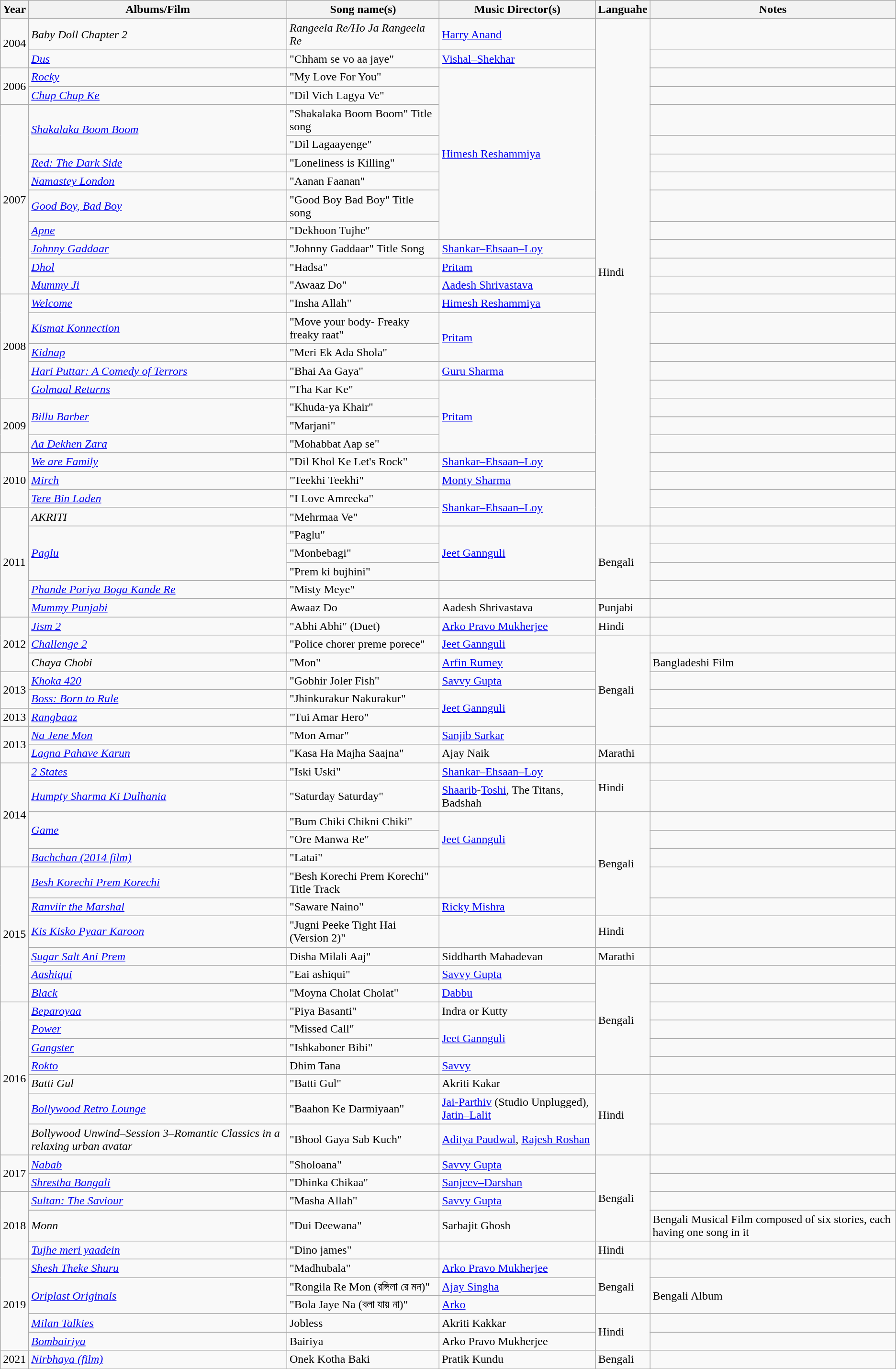<table class="wikitable sortable">
<tr>
<th>Year</th>
<th>Albums/Film</th>
<th>Song name(s)</th>
<th>Music Director(s)</th>
<th>Languahe</th>
<th>Notes</th>
</tr>
<tr>
<td rowspan="2">2004</td>
<td><em>Baby Doll Chapter 2</em></td>
<td><em>Rangeela Re/Ho Ja Rangeela Re</em></td>
<td><a href='#'>Harry Anand</a></td>
<td rowspan=25>Hindi</td>
</tr>
<tr>
<td><em><a href='#'>Dus</a></em></td>
<td>"Chham se vo aa jaye"</td>
<td><a href='#'>Vishal–Shekhar</a></td>
<td></td>
</tr>
<tr>
<td rowspan="2">2006</td>
<td><em><a href='#'>Rocky</a></em></td>
<td>"My Love For You"</td>
<td rowspan="8"><a href='#'>Himesh Reshammiya</a></td>
<td></td>
</tr>
<tr>
<td><em><a href='#'>Chup Chup Ke</a></em></td>
<td>"Dil Vich Lagya Ve"</td>
<td></td>
</tr>
<tr>
<td rowspan="9">2007</td>
<td rowspan="2"><em><a href='#'>Shakalaka Boom Boom</a></em></td>
<td>"Shakalaka Boom Boom" Title song</td>
<td></td>
</tr>
<tr>
<td>"Dil Lagaayenge"</td>
<td></td>
</tr>
<tr>
<td><em><a href='#'>Red: The Dark Side</a></em></td>
<td>"Loneliness is Killing"</td>
<td></td>
</tr>
<tr>
<td><em><a href='#'>Namastey London</a></em></td>
<td>"Aanan Faanan"</td>
<td></td>
</tr>
<tr>
<td><em><a href='#'>Good Boy, Bad Boy</a></em></td>
<td>"Good Boy Bad Boy" Title song</td>
<td></td>
</tr>
<tr>
<td><em><a href='#'>Apne</a></em></td>
<td>"Dekhoon Tujhe"</td>
<td></td>
</tr>
<tr>
<td><em><a href='#'>Johnny Gaddaar</a></em></td>
<td>"Johnny Gaddaar" Title Song</td>
<td><a href='#'>Shankar–Ehsaan–Loy</a></td>
<td></td>
</tr>
<tr>
<td><a href='#'><em>Dhol</em></a></td>
<td>"Hadsa"</td>
<td><a href='#'>Pritam</a></td>
<td></td>
</tr>
<tr>
<td><em><a href='#'>Mummy Ji</a></em></td>
<td>"Awaaz Do"</td>
<td><a href='#'>Aadesh Shrivastava</a></td>
<td></td>
</tr>
<tr>
<td rowspan="5">2008</td>
<td><a href='#'><em>Welcome</em></a></td>
<td>"Insha Allah"</td>
<td><a href='#'>Himesh Reshammiya</a></td>
<td></td>
</tr>
<tr>
<td><em><a href='#'>Kismat Konnection</a></em></td>
<td>"Move your body- Freaky freaky raat"</td>
<td rowspan="2"><a href='#'>Pritam</a></td>
<td></td>
</tr>
<tr>
<td><a href='#'><em>Kidnap</em></a></td>
<td>"Meri Ek Ada Shola"</td>
<td></td>
</tr>
<tr>
<td><em><a href='#'>Hari Puttar: A Comedy of Terrors</a></em></td>
<td>"Bhai Aa Gaya"</td>
<td><a href='#'>Guru Sharma</a></td>
<td></td>
</tr>
<tr>
<td><em><a href='#'>Golmaal Returns</a></em></td>
<td>"Tha Kar Ke"</td>
<td rowspan="4"><a href='#'>Pritam</a></td>
<td></td>
</tr>
<tr>
<td rowspan="3">2009</td>
<td rowspan="2"><em><a href='#'>Billu Barber</a></em></td>
<td>"Khuda-ya Khair"</td>
<td></td>
</tr>
<tr>
<td>"Marjani"</td>
<td></td>
</tr>
<tr>
<td><em><a href='#'>Aa Dekhen Zara</a></em></td>
<td>"Mohabbat Aap se"</td>
<td></td>
</tr>
<tr>
<td rowspan="3">2010</td>
<td><a href='#'><em>We are Family</em></a></td>
<td>"Dil Khol Ke Let's Rock"</td>
<td><a href='#'>Shankar–Ehsaan–Loy</a></td>
<td></td>
</tr>
<tr>
<td><em><a href='#'>Mirch</a></em></td>
<td>"Teekhi Teekhi"</td>
<td><a href='#'>Monty Sharma</a></td>
<td></td>
</tr>
<tr>
<td><em><a href='#'>Tere Bin Laden</a></em></td>
<td>"I Love Amreeka"</td>
<td rowspan="2"><a href='#'>Shankar–Ehsaan–Loy</a></td>
<td></td>
</tr>
<tr>
<td rowspan="6">2011</td>
<td><em>AKRITI</em></td>
<td>"Mehrmaa Ve"</td>
<td></td>
</tr>
<tr>
<td rowspan=3><em><a href='#'>Paglu</a></em></td>
<td>"Paglu"</td>
<td rowspan="3"><a href='#'>Jeet Gannguli</a></td>
<td rowspan=4>Bengali</td>
<td></td>
</tr>
<tr>
<td>"Monbebagi"</td>
<td></td>
</tr>
<tr>
<td>"Prem ki bujhini"</td>
<td></td>
</tr>
<tr>
<td><em><a href='#'>Phande Poriya Boga Kande Re</a></em></td>
<td>"Misty Meye"</td>
<td></td>
</tr>
<tr>
<td><em><a href='#'>Mummy Punjabi</a></em></td>
<td>Awaaz Do</td>
<td>Aadesh Shrivastava</td>
<td>Punjabi</td>
<td></td>
</tr>
<tr>
<td rowspan="3">2012</td>
<td><em><a href='#'>Jism 2</a></em></td>
<td>"Abhi Abhi" (Duet)</td>
<td><a href='#'>Arko Pravo Mukherjee</a></td>
<td>Hindi</td>
<td></td>
</tr>
<tr>
<td><em><a href='#'>Challenge 2</a></em></td>
<td>"Police chorer preme porece"</td>
<td><a href='#'>Jeet Gannguli</a></td>
<td rowspan=6>Bengali</td>
<td></td>
</tr>
<tr>
<td><em>Chaya Chobi</em></td>
<td>"Mon"</td>
<td><a href='#'>Arfin Rumey</a></td>
<td>Bangladeshi Film</td>
</tr>
<tr>
<td rowspan="2">2013</td>
<td><em><a href='#'>Khoka 420</a></em></td>
<td>"Gobhir Joler Fish"</td>
<td><a href='#'>Savvy Gupta</a></td>
<td></td>
</tr>
<tr>
<td><em><a href='#'>Boss: Born to Rule</a></em></td>
<td>"Jhinkurakur Nakurakur"</td>
<td rowspan=2><a href='#'>Jeet Gannguli</a></td>
<td></td>
</tr>
<tr>
<td>2013</td>
<td><em><a href='#'>Rangbaaz</a></em></td>
<td>"Tui Amar Hero"</td>
<td></td>
</tr>
<tr>
<td rowspan=2>2013</td>
<td><em><a href='#'>Na Jene Mon</a></em></td>
<td>"Mon Amar"</td>
<td><a href='#'>Sanjib Sarkar</a></td>
<td></td>
</tr>
<tr>
<td><em><a href='#'>Lagna Pahave Karun</a></em></td>
<td>"Kasa Ha Majha Saajna"</td>
<td>Ajay Naik</td>
<td>Marathi</td>
<td></td>
</tr>
<tr>
<td rowspan="5">2014</td>
<td><a href='#'><em>2 States</em></a></td>
<td>"Iski Uski"</td>
<td><a href='#'>Shankar–Ehsaan–Loy</a></td>
<td rowspan=2>Hindi</td>
<td></td>
</tr>
<tr>
<td><em><a href='#'>Humpty Sharma Ki Dulhania</a></em></td>
<td>"Saturday Saturday"</td>
<td><a href='#'>Shaarib</a>-<a href='#'>Toshi</a>, The Titans, Badshah</td>
<td></td>
</tr>
<tr>
<td rowspan=2><em><a href='#'>Game</a></em></td>
<td>"Bum Chiki Chikni Chiki"</td>
<td rowspan=3><a href='#'>Jeet Gannguli</a></td>
<td rowspan=5>Bengali</td>
</tr>
<tr>
<td>"Ore Manwa Re"</td>
<td></td>
</tr>
<tr>
<td><em><a href='#'>Bachchan (2014 film)</a></em></td>
<td>"Latai"</td>
<td></td>
</tr>
<tr>
<td rowspan="6">2015</td>
<td><em><a href='#'>Besh Korechi Prem Korechi</a></em></td>
<td>"Besh Korechi Prem Korechi" Title Track</td>
<td></td>
</tr>
<tr>
<td><em><a href='#'>Ranviir the Marshal</a></em></td>
<td>"Saware Naino"</td>
<td><a href='#'>Ricky Mishra</a></td>
<td></td>
</tr>
<tr>
<td><em><a href='#'>Kis Kisko Pyaar Karoon</a></em></td>
<td>"Jugni Peeke Tight Hai (Version 2)"</td>
<td></td>
<td>Hindi</td>
<td></td>
</tr>
<tr>
<td><em><a href='#'>Sugar Salt Ani Prem</a></em></td>
<td>Disha Milali Aaj"</td>
<td>Siddharth Mahadevan</td>
<td>Marathi</td>
<td></td>
</tr>
<tr>
<td><a href='#'><em>Aashiqui</em></a></td>
<td>"Eai ashiqui"</td>
<td><a href='#'>Savvy Gupta</a></td>
<td rowspan=6>Bengali</td>
</tr>
<tr>
<td><em><a href='#'>Black</a></em></td>
<td>"Moyna Cholat Cholat"</td>
<td><a href='#'>Dabbu</a></td>
<td></td>
</tr>
<tr>
<td rowspan="7">2016</td>
<td><em><a href='#'>Beparoyaa</a></em></td>
<td>"Piya Basanti"</td>
<td>Indra or Kutty</td>
<td></td>
</tr>
<tr>
<td><a href='#'><em>Power</em></a></td>
<td>"Missed Call"</td>
<td rowspan=2><a href='#'>Jeet Gannguli</a></td>
<td></td>
</tr>
<tr>
<td><em><a href='#'>Gangster</a></em></td>
<td>"Ishkaboner Bibi"</td>
<td></td>
</tr>
<tr>
<td><em><a href='#'>Rokto</a></em></td>
<td>Dhim Tana</td>
<td><a href='#'>Savvy</a></td>
<td></td>
</tr>
<tr>
<td><em>Batti Gul</em></td>
<td>"Batti Gul"</td>
<td>Akriti Kakar</td>
<td rowspan=3>Hindi</td>
<td></td>
</tr>
<tr>
<td><em><a href='#'>Bollywood Retro Lounge</a></em></td>
<td>"Baahon Ke Darmiyaan"</td>
<td><a href='#'>Jai-Parthiv</a> (Studio Unplugged), <a href='#'>Jatin–Lalit</a></td>
<td></td>
</tr>
<tr>
<td><em>Bollywood Unwind–Session 3–Romantic Classics in a relaxing urban avatar</em></td>
<td>"Bhool Gaya Sab Kuch"</td>
<td><a href='#'>Aditya Paudwal</a>, <a href='#'>Rajesh Roshan</a></td>
<td></td>
</tr>
<tr>
<td rowspan="2">2017</td>
<td><em><a href='#'>Nabab</a></em></td>
<td>"Sholoana"</td>
<td><a href='#'>Savvy Gupta</a></td>
<td rowspan=4>Bengali</td>
<td></td>
</tr>
<tr>
<td><em><a href='#'>Shrestha Bangali</a></em></td>
<td>"Dhinka Chikaa"</td>
<td><a href='#'>Sanjeev–Darshan</a></td>
<td></td>
</tr>
<tr>
<td rowspan="3">2018</td>
<td><em><a href='#'>Sultan: The Saviour</a></em></td>
<td>"Masha Allah"</td>
<td><a href='#'>Savvy Gupta</a></td>
<td></td>
</tr>
<tr>
<td><em>Monn</em></td>
<td>"Dui Deewana"</td>
<td>Sarbajit Ghosh</td>
<td>Bengali Musical Film composed of six stories, each having one song in it</td>
</tr>
<tr>
<td><em><a href='#'>Tujhe meri yaadein</a></em></td>
<td>"Dino james"</td>
<td></td>
<td>Hindi</td>
<td></td>
</tr>
<tr>
<td rowspan=5>2019</td>
<td><em><a href='#'>Shesh Theke Shuru</a></em></td>
<td>"Madhubala"</td>
<td><a href='#'>Arko Pravo Mukherjee</a></td>
<td rowspan=3>Bengali</td>
</tr>
<tr>
<td rowspan="2"><em><a href='#'>Oriplast Originals</a></em></td>
<td>"Rongila Re Mon (রঙ্গিলা রে মন)"</td>
<td><a href='#'>Ajay Singha</a></td>
<td rowspan="2">Bengali Album</td>
</tr>
<tr>
<td>"Bola Jaye Na (বলা যায় না)"</td>
<td><a href='#'>Arko</a></td>
</tr>
<tr>
<td><em><a href='#'>Milan Talkies</a></em></td>
<td>Jobless</td>
<td>Akriti Kakkar</td>
<td rowspan=2>Hindi</td>
<td></td>
</tr>
<tr>
<td><em><a href='#'>Bombairiya</a></em></td>
<td>Bairiya</td>
<td>Arko Pravo Mukherjee</td>
<td></td>
</tr>
<tr>
<td>2021</td>
<td><em><a href='#'>Nirbhaya (film)</a></em></td>
<td>Onek Kotha Baki</td>
<td>Pratik Kundu</td>
<td>Bengali</td>
<td></td>
</tr>
</table>
